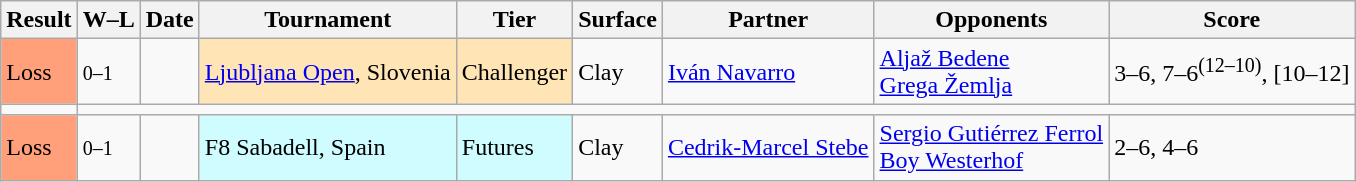<table class="sortable wikitable">
<tr>
<th>Result</th>
<th class="unsortable">W–L</th>
<th>Date</th>
<th>Tournament</th>
<th>Tier</th>
<th>Surface</th>
<th>Partner</th>
<th>Opponents</th>
<th class="unsortable">Score</th>
</tr>
<tr>
<td bgcolor=FFA07A>Loss</td>
<td><small>0–1</small></td>
<td><a href='#'></a></td>
<td style="background:moccasin;"><a href='#'>Ljubljana Open</a>, Slovenia</td>
<td style="background:moccasin;">Challenger</td>
<td>Clay</td>
<td> <a href='#'>Iván Navarro</a></td>
<td> <a href='#'>Aljaž Bedene</a><br> <a href='#'>Grega Žemlja</a></td>
<td>3–6, 7–6<sup>(12–10)</sup>, [10–12]</td>
</tr>
<tr>
<td></td>
</tr>
<tr>
<td bgcolor=FFA07A>Loss</td>
<td><small>0–1</small></td>
<td></td>
<td style="background:#cffcff;">F8 Sabadell, Spain</td>
<td style="background:#cffcff;">Futures</td>
<td>Clay</td>
<td> <a href='#'>Cedrik-Marcel Stebe</a></td>
<td> <a href='#'>Sergio Gutiérrez Ferrol</a><br> <a href='#'>Boy Westerhof</a></td>
<td>2–6, 4–6</td>
</tr>
</table>
